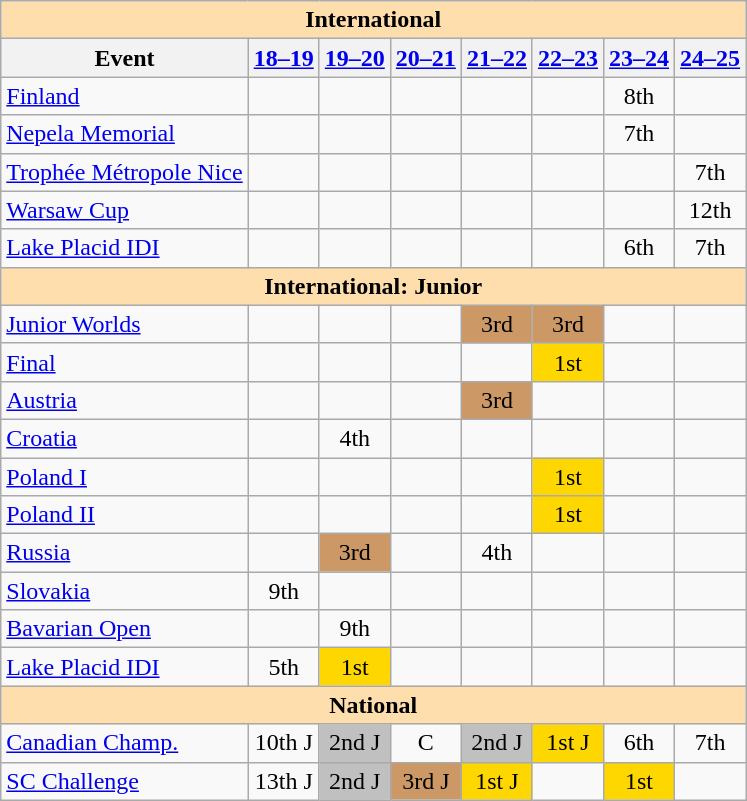<table class="wikitable" style="text-align:center">
<tr>
<th colspan="8" style="background-color: #ffdead;" align="center">International</th>
</tr>
<tr>
<th>Event</th>
<th><a href='#'>18–19</a></th>
<th><a href='#'>19–20</a></th>
<th><a href='#'>20–21</a></th>
<th><a href='#'>21–22</a></th>
<th><a href='#'>22–23</a></th>
<th><a href='#'>23–24</a></th>
<th><a href='#'>24–25</a></th>
</tr>
<tr>
<td align=left> <a href='#'>Finland</a></td>
<td></td>
<td></td>
<td></td>
<td></td>
<td></td>
<td>8th</td>
<td></td>
</tr>
<tr>
<td align=left> <a href='#'>Nepela Memorial</a></td>
<td></td>
<td></td>
<td></td>
<td></td>
<td></td>
<td>7th</td>
<td></td>
</tr>
<tr>
<td align=left> <a href='#'>Trophée Métropole Nice</a></td>
<td></td>
<td></td>
<td></td>
<td></td>
<td></td>
<td></td>
<td>7th</td>
</tr>
<tr>
<td align=left> <a href='#'>Warsaw Cup</a></td>
<td></td>
<td></td>
<td></td>
<td></td>
<td></td>
<td></td>
<td>12th</td>
</tr>
<tr>
<td align=left><a href='#'>Lake Placid IDI</a></td>
<td></td>
<td></td>
<td></td>
<td></td>
<td></td>
<td>6th</td>
<td>7th</td>
</tr>
<tr>
<th colspan="8" style="background-color: #ffdead;" align="center">International: Junior</th>
</tr>
<tr>
<td align="left"><a href='#'>Junior Worlds</a></td>
<td></td>
<td></td>
<td></td>
<td bgcolor=cc9966>3rd</td>
<td bgcolor=cc9966>3rd</td>
<td></td>
<td></td>
</tr>
<tr>
<td align=left> <a href='#'>Final</a></td>
<td></td>
<td></td>
<td></td>
<td></td>
<td bgcolor=gold>1st</td>
<td></td>
<td></td>
</tr>
<tr>
<td align="left"> <a href='#'>Austria</a></td>
<td></td>
<td></td>
<td></td>
<td bgcolor=cc9966>3rd</td>
<td></td>
<td></td>
<td></td>
</tr>
<tr>
<td align="left"> <a href='#'>Croatia</a></td>
<td></td>
<td>4th</td>
<td></td>
<td></td>
<td></td>
<td></td>
<td></td>
</tr>
<tr>
<td align="left"> <a href='#'>Poland I</a></td>
<td></td>
<td></td>
<td></td>
<td></td>
<td bgcolor=gold>1st</td>
<td></td>
<td></td>
</tr>
<tr>
<td align="left"> <a href='#'>Poland II</a></td>
<td></td>
<td></td>
<td></td>
<td></td>
<td bgcolor=gold>1st</td>
<td></td>
<td></td>
</tr>
<tr>
<td align="left"> <a href='#'>Russia</a></td>
<td></td>
<td bgcolor=cc9966>3rd</td>
<td></td>
<td>4th</td>
<td></td>
<td></td>
<td></td>
</tr>
<tr>
<td align="left"> <a href='#'>Slovakia</a></td>
<td>9th</td>
<td></td>
<td></td>
<td></td>
<td></td>
<td></td>
<td></td>
</tr>
<tr>
<td align="left"><a href='#'>Bavarian Open</a></td>
<td></td>
<td>9th</td>
<td></td>
<td></td>
<td></td>
<td></td>
<td></td>
</tr>
<tr>
<td align="left"><a href='#'>Lake Placid IDI</a></td>
<td>5th</td>
<td bgcolor=gold>1st</td>
<td></td>
<td></td>
<td></td>
<td></td>
<td></td>
</tr>
<tr>
<th colspan="8" style="background-color: #ffdead;" align="center">National</th>
</tr>
<tr>
<td align="left"><a href='#'>Canadian Champ.</a></td>
<td>10th J</td>
<td bgcolor="silver">2nd J</td>
<td>C</td>
<td bgcolor="silver">2nd J</td>
<td bgcolor="gold">1st J</td>
<td>6th</td>
<td>7th</td>
</tr>
<tr>
<td align="left"><a href='#'>SC Challenge</a></td>
<td>13th J</td>
<td bgcolor="silver">2nd J</td>
<td bgcolor="cc9966">3rd J</td>
<td bgcolor="gold">1st J</td>
<td></td>
<td bgcolor="gold">1st</td>
<td></td>
</tr>
</table>
